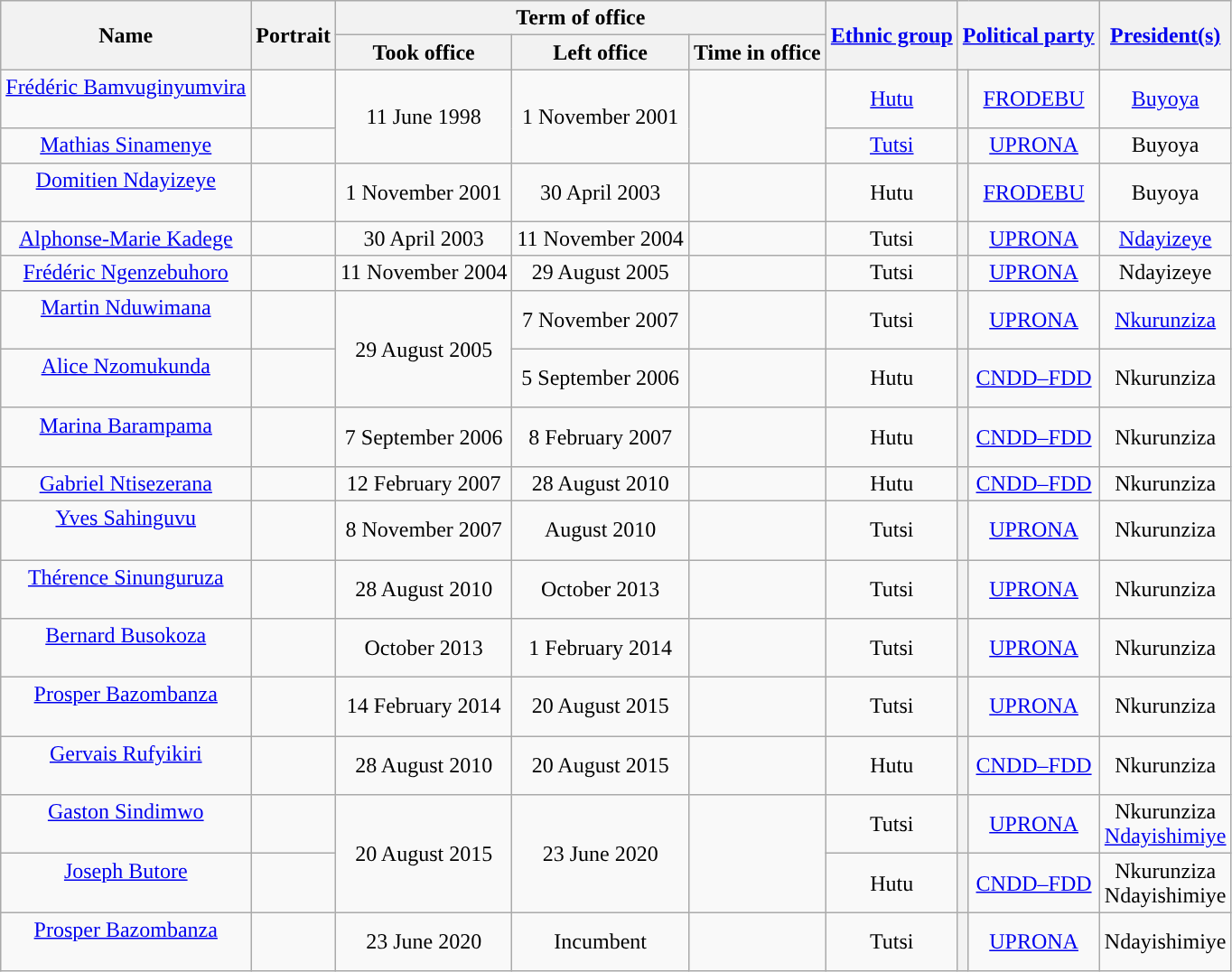<table class="wikitable" style="text-align:center">
<tr>
<th rowspan=2>Name<br></th>
<th rowspan=2>Portrait</th>
<th colspan=3>Term of office</th>
<th rowspan=2><a href='#'>Ethnic group</a></th>
<th rowspan=2 colspan=2><a href='#'>Political party</a></th>
<th rowspan=2><a href='#'>President(s)</a></th>
</tr>
<tr>
<th>Took office</th>
<th>Left office</th>
<th>Time in office</th>
</tr>
<tr>
<td><a href='#'>Frédéric Bamvuginyumvira</a><br><br></td>
<td></td>
<td rowspan=2>11 June 1998</td>
<td rowspan=2>1 November 2001</td>
<td rowspan=2></td>
<td><a href='#'>Hutu</a></td>
<th style="background: "></th>
<td><a href='#'>FRODEBU</a></td>
<td><a href='#'>Buyoya</a></td>
</tr>
<tr>
<td><a href='#'>Mathias Sinamenye</a><br></td>
<td></td>
<td><a href='#'>Tutsi</a></td>
<th style="background: "></th>
<td><a href='#'>UPRONA</a></td>
<td>Buyoya</td>
</tr>
<tr>
<td><a href='#'>Domitien Ndayizeye</a><br><br></td>
<td></td>
<td>1 November 2001</td>
<td>30 April 2003</td>
<td></td>
<td>Hutu</td>
<th style="background: "></th>
<td><a href='#'>FRODEBU</a></td>
<td>Buyoya</td>
</tr>
<tr>
<td><a href='#'>Alphonse-Marie Kadege</a><br></td>
<td></td>
<td>30 April 2003</td>
<td>11 November 2004</td>
<td></td>
<td>Tutsi</td>
<th style="background: "></th>
<td><a href='#'>UPRONA</a></td>
<td><a href='#'>Ndayizeye</a></td>
</tr>
<tr>
<td><a href='#'>Frédéric Ngenzebuhoro</a><br></td>
<td></td>
<td>11 November 2004</td>
<td>29 August 2005</td>
<td></td>
<td>Tutsi</td>
<th style="background: "></th>
<td><a href='#'>UPRONA</a></td>
<td>Ndayizeye</td>
</tr>
<tr>
<td><a href='#'>Martin Nduwimana</a><br><br></td>
<td></td>
<td rowspan=2>29 August 2005</td>
<td>7 November 2007</td>
<td></td>
<td>Tutsi</td>
<th style="background: "></th>
<td><a href='#'>UPRONA</a></td>
<td><a href='#'>Nkurunziza</a></td>
</tr>
<tr>
<td><a href='#'>Alice Nzomukunda</a><br><br></td>
<td></td>
<td>5 September 2006</td>
<td></td>
<td>Hutu</td>
<th style="background: "></th>
<td><a href='#'>CNDD–FDD</a></td>
<td>Nkurunziza</td>
</tr>
<tr>
<td><a href='#'>Marina Barampama</a><br><br></td>
<td></td>
<td>7 September 2006</td>
<td>8 February 2007</td>
<td></td>
<td>Hutu</td>
<th style="background: "></th>
<td><a href='#'>CNDD–FDD</a></td>
<td>Nkurunziza</td>
</tr>
<tr>
<td><a href='#'>Gabriel Ntisezerana</a><br></td>
<td></td>
<td>12 February 2007</td>
<td>28 August 2010</td>
<td></td>
<td>Hutu</td>
<th style="background: "></th>
<td><a href='#'>CNDD–FDD</a></td>
<td>Nkurunziza</td>
</tr>
<tr>
<td><a href='#'>Yves Sahinguvu</a><br><br></td>
<td></td>
<td>8 November 2007</td>
<td>August 2010</td>
<td></td>
<td>Tutsi</td>
<th style="background: "></th>
<td><a href='#'>UPRONA</a></td>
<td>Nkurunziza</td>
</tr>
<tr>
<td><a href='#'>Thérence Sinunguruza</a><br><br></td>
<td></td>
<td>28 August 2010</td>
<td>October 2013</td>
<td></td>
<td>Tutsi</td>
<th style="background: "></th>
<td><a href='#'>UPRONA</a></td>
<td>Nkurunziza</td>
</tr>
<tr>
<td><a href='#'>Bernard Busokoza</a><br><br></td>
<td></td>
<td>October 2013</td>
<td>1 February 2014</td>
<td></td>
<td>Tutsi</td>
<th style="background: "></th>
<td><a href='#'>UPRONA</a></td>
<td>Nkurunziza</td>
</tr>
<tr>
<td><a href='#'>Prosper Bazombanza</a><br><br></td>
<td></td>
<td>14 February 2014</td>
<td>20 August 2015</td>
<td></td>
<td>Tutsi</td>
<th style="background: "></th>
<td><a href='#'>UPRONA</a></td>
<td>Nkurunziza</td>
</tr>
<tr>
<td><a href='#'>Gervais Rufyikiri</a><br><br></td>
<td></td>
<td>28 August 2010</td>
<td>20 August 2015</td>
<td></td>
<td>Hutu</td>
<th style="background: "></th>
<td><a href='#'>CNDD–FDD</a></td>
<td>Nkurunziza</td>
</tr>
<tr>
<td><a href='#'>Gaston Sindimwo</a><br><br></td>
<td></td>
<td rowspan=2>20 August 2015</td>
<td rowspan=2>23 June 2020</td>
<td rowspan=2></td>
<td>Tutsi</td>
<th style="background: "></th>
<td><a href='#'>UPRONA</a></td>
<td>Nkurunziza<br><a href='#'>Ndayishimiye</a></td>
</tr>
<tr>
<td><a href='#'>Joseph Butore</a><br><br></td>
<td></td>
<td>Hutu</td>
<th style="background: "></th>
<td><a href='#'>CNDD–FDD</a></td>
<td>Nkurunziza<br>Ndayishimiye</td>
</tr>
<tr>
<td><a href='#'>Prosper Bazombanza</a><br><br></td>
<td></td>
<td>23 June 2020</td>
<td>Incumbent</td>
<td></td>
<td>Tutsi</td>
<th style="background: "></th>
<td><a href='#'>UPRONA</a></td>
<td>Ndayishimiye</td>
</tr>
</table>
